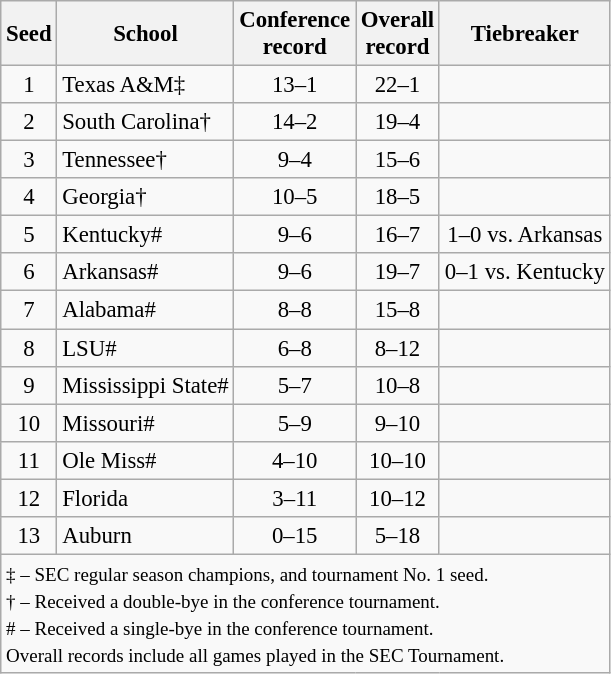<table class="wikitable" style="white-space:nowrap; font-size:95%; text-align:center">
<tr>
<th>Seed</th>
<th>School</th>
<th>Conference<br>record</th>
<th>Overall<br>record</th>
<th>Tiebreaker</th>
</tr>
<tr>
<td>1</td>
<td align=left>Texas A&M‡</td>
<td>13–1</td>
<td>22–1</td>
<td></td>
</tr>
<tr>
<td>2</td>
<td align=left>South Carolina†</td>
<td>14–2</td>
<td>19–4</td>
<td></td>
</tr>
<tr>
<td>3</td>
<td align=left>Tennessee†</td>
<td>9–4</td>
<td>15–6</td>
<td></td>
</tr>
<tr>
<td>4</td>
<td align=left>Georgia†</td>
<td>10–5</td>
<td>18–5</td>
<td></td>
</tr>
<tr>
<td>5</td>
<td align=left>Kentucky#</td>
<td>9–6</td>
<td>16–7</td>
<td>1–0 vs. Arkansas</td>
</tr>
<tr>
<td>6</td>
<td align=left>Arkansas#</td>
<td>9–6</td>
<td>19–7</td>
<td>0–1 vs. Kentucky</td>
</tr>
<tr>
<td>7</td>
<td align=left>Alabama#</td>
<td>8–8</td>
<td>15–8</td>
<td></td>
</tr>
<tr>
<td>8</td>
<td align=left>LSU#</td>
<td>6–8</td>
<td>8–12</td>
<td></td>
</tr>
<tr>
<td>9</td>
<td align=left>Mississippi State#</td>
<td>5–7</td>
<td>10–8</td>
<td></td>
</tr>
<tr>
<td>10</td>
<td align=left>Missouri#</td>
<td>5–9</td>
<td>9–10</td>
<td></td>
</tr>
<tr>
<td>11</td>
<td align=left>Ole Miss#</td>
<td>4–10</td>
<td>10–10</td>
<td></td>
</tr>
<tr>
<td>12</td>
<td align=left>Florida</td>
<td>3–11</td>
<td>10–12</td>
<td></td>
</tr>
<tr>
<td>13</td>
<td align=left>Auburn</td>
<td>0–15</td>
<td>5–18</td>
<td></td>
</tr>
<tr>
<td colspan=6 align=left><small>‡ – SEC regular season champions, and tournament No. 1 seed.<br>† – Received a double-bye in the conference tournament.<br># – Received a single-bye in the conference tournament.<br>Overall records include all games played in the SEC Tournament.</small></td>
</tr>
</table>
